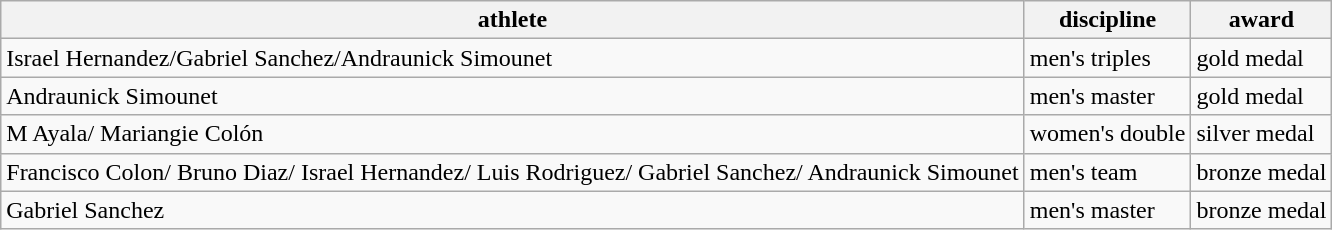<table class="wikitable">
<tr>
<th>athlete</th>
<th>discipline</th>
<th>award</th>
</tr>
<tr>
<td>Israel Hernandez/Gabriel Sanchez/Andraunick Simounet</td>
<td>men's triples</td>
<td>gold medal</td>
</tr>
<tr>
<td>Andraunick Simounet</td>
<td>men's master</td>
<td>gold medal</td>
</tr>
<tr>
<td>M Ayala/ Mariangie Colón</td>
<td>women's double</td>
<td>silver medal</td>
</tr>
<tr>
<td>Francisco Colon/ Bruno Diaz/ Israel Hernandez/ Luis Rodriguez/ Gabriel Sanchez/ Andraunick Simounet</td>
<td>men's team</td>
<td>bronze medal</td>
</tr>
<tr>
<td>Gabriel Sanchez</td>
<td>men's master</td>
<td>bronze medal</td>
</tr>
</table>
